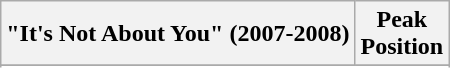<table class="wikitable">
<tr>
<th>"It's Not About You" (2007-2008)</th>
<th>Peak<br>Position</th>
</tr>
<tr>
</tr>
<tr>
</tr>
</table>
